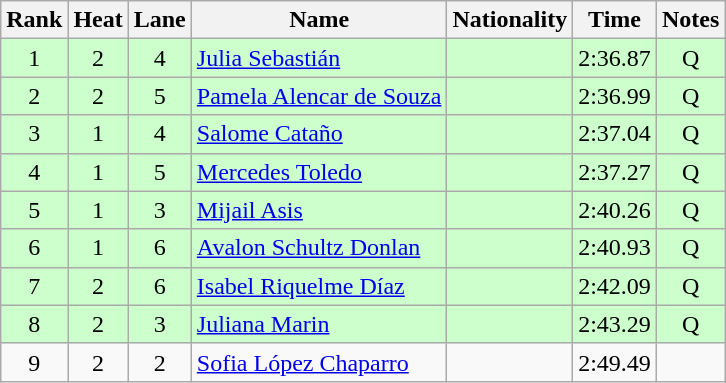<table class="wikitable sortable" style="text-align:center">
<tr>
<th>Rank</th>
<th>Heat</th>
<th>Lane</th>
<th>Name</th>
<th>Nationality</th>
<th>Time</th>
<th>Notes</th>
</tr>
<tr bgcolor=ccffcc>
<td>1</td>
<td>2</td>
<td>4</td>
<td align=left><a href='#'>Julia Sebastián</a></td>
<td align=left></td>
<td>2:36.87</td>
<td>Q</td>
</tr>
<tr bgcolor=ccffcc>
<td>2</td>
<td>2</td>
<td>5</td>
<td align=left><a href='#'>Pamela Alencar de Souza</a></td>
<td align=left></td>
<td>2:36.99</td>
<td>Q</td>
</tr>
<tr bgcolor=ccffcc>
<td>3</td>
<td>1</td>
<td>4</td>
<td align=left><a href='#'>Salome Cataño</a></td>
<td align=left></td>
<td>2:37.04</td>
<td>Q</td>
</tr>
<tr bgcolor=ccffcc>
<td>4</td>
<td>1</td>
<td>5</td>
<td align=left><a href='#'>Mercedes Toledo</a></td>
<td align=left></td>
<td>2:37.27</td>
<td>Q</td>
</tr>
<tr bgcolor=ccffcc>
<td>5</td>
<td>1</td>
<td>3</td>
<td align=left><a href='#'>Mijail Asis</a></td>
<td align=left></td>
<td>2:40.26</td>
<td>Q</td>
</tr>
<tr bgcolor=ccffcc>
<td>6</td>
<td>1</td>
<td>6</td>
<td align=left><a href='#'>Avalon Schultz Donlan</a></td>
<td align=left></td>
<td>2:40.93</td>
<td>Q</td>
</tr>
<tr bgcolor=ccffcc>
<td>7</td>
<td>2</td>
<td>6</td>
<td align=left><a href='#'>Isabel Riquelme Díaz</a></td>
<td align=left></td>
<td>2:42.09</td>
<td>Q</td>
</tr>
<tr bgcolor=ccffcc>
<td>8</td>
<td>2</td>
<td>3</td>
<td align=left><a href='#'>Juliana Marin</a></td>
<td align=left></td>
<td>2:43.29</td>
<td>Q</td>
</tr>
<tr>
<td>9</td>
<td>2</td>
<td>2</td>
<td align=left><a href='#'>Sofia López Chaparro</a></td>
<td align=left></td>
<td>2:49.49</td>
<td></td>
</tr>
</table>
